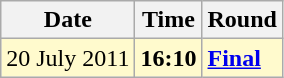<table class="wikitable">
<tr>
<th>Date</th>
<th>Time</th>
<th>Round</th>
</tr>
<tr style=background:lemonchiffon>
<td>20 July 2011</td>
<td><strong>16:10</strong></td>
<td><strong><a href='#'>Final</a></strong></td>
</tr>
</table>
